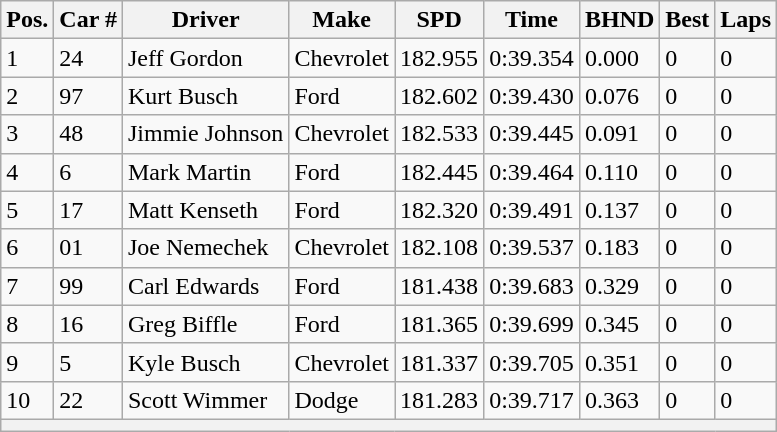<table class="wikitable">
<tr>
<th colspan="1" rowspan="1">Pos.</th>
<th colspan="1" rowspan="1">Car #</th>
<th colspan="1" rowspan="1"><abbr>Driver</abbr></th>
<th colspan="1" rowspan="1"><abbr>Make</abbr></th>
<th colspan="1" rowspan="1"><abbr>SPD</abbr></th>
<th colspan="1" rowspan="1"><abbr>Time</abbr></th>
<th colspan="1" rowspan="1"><abbr>BHND</abbr></th>
<th colspan="1" rowspan="1"><abbr>Best</abbr></th>
<th colspan="1" rowspan="1"><abbr>Laps</abbr></th>
</tr>
<tr>
<td>1</td>
<td>24</td>
<td>Jeff Gordon</td>
<td>Chevrolet</td>
<td>182.955</td>
<td>0:39.354</td>
<td>0.000</td>
<td>0</td>
<td>0</td>
</tr>
<tr>
<td>2</td>
<td>97</td>
<td>Kurt Busch</td>
<td>Ford</td>
<td>182.602</td>
<td>0:39.430</td>
<td>0.076</td>
<td>0</td>
<td>0</td>
</tr>
<tr>
<td>3</td>
<td>48</td>
<td>Jimmie Johnson</td>
<td>Chevrolet</td>
<td>182.533</td>
<td>0:39.445</td>
<td>0.091</td>
<td>0</td>
<td>0</td>
</tr>
<tr>
<td>4</td>
<td>6</td>
<td>Mark Martin</td>
<td>Ford</td>
<td>182.445</td>
<td>0:39.464</td>
<td>0.110</td>
<td>0</td>
<td>0</td>
</tr>
<tr>
<td>5</td>
<td>17</td>
<td>Matt Kenseth</td>
<td>Ford</td>
<td>182.320</td>
<td>0:39.491</td>
<td>0.137</td>
<td>0</td>
<td>0</td>
</tr>
<tr>
<td>6</td>
<td>01</td>
<td>Joe Nemechek</td>
<td>Chevrolet</td>
<td>182.108</td>
<td>0:39.537</td>
<td>0.183</td>
<td>0</td>
<td>0</td>
</tr>
<tr>
<td>7</td>
<td>99</td>
<td>Carl Edwards</td>
<td>Ford</td>
<td>181.438</td>
<td>0:39.683</td>
<td>0.329</td>
<td>0</td>
<td>0</td>
</tr>
<tr>
<td>8</td>
<td>16</td>
<td>Greg Biffle</td>
<td>Ford</td>
<td>181.365</td>
<td>0:39.699</td>
<td>0.345</td>
<td>0</td>
<td>0</td>
</tr>
<tr>
<td>9</td>
<td>5</td>
<td>Kyle Busch</td>
<td>Chevrolet</td>
<td>181.337</td>
<td>0:39.705</td>
<td>0.351</td>
<td>0</td>
<td>0</td>
</tr>
<tr>
<td>10</td>
<td>22</td>
<td>Scott Wimmer</td>
<td>Dodge</td>
<td>181.283</td>
<td>0:39.717</td>
<td>0.363</td>
<td>0</td>
<td>0</td>
</tr>
<tr>
<th colspan="9"></th>
</tr>
</table>
